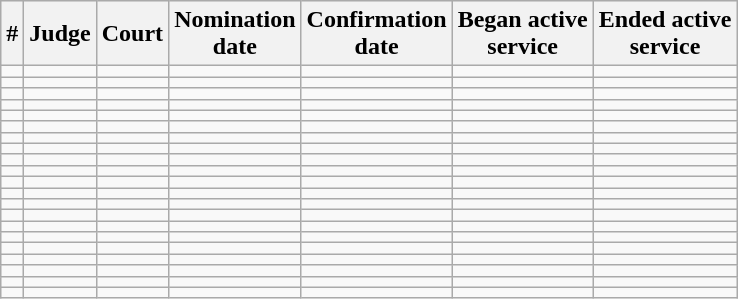<table class="sortable wikitable">
<tr bgcolor="#ececec">
<th>#</th>
<th>Judge</th>
<th>Court<br></th>
<th>Nomination<br>date</th>
<th>Confirmation<br>date</th>
<th>Began active<br>service</th>
<th>Ended active<br>service</th>
</tr>
<tr>
<td></td>
<td></td>
<td></td>
<td></td>
<td></td>
<td></td>
<td></td>
</tr>
<tr>
<td></td>
<td></td>
<td></td>
<td></td>
<td></td>
<td></td>
<td></td>
</tr>
<tr>
<td></td>
<td></td>
<td></td>
<td></td>
<td></td>
<td></td>
<td></td>
</tr>
<tr>
<td></td>
<td></td>
<td></td>
<td></td>
<td></td>
<td></td>
<td></td>
</tr>
<tr>
<td></td>
<td></td>
<td></td>
<td></td>
<td></td>
<td></td>
<td></td>
</tr>
<tr>
<td></td>
<td></td>
<td></td>
<td></td>
<td></td>
<td></td>
<td></td>
</tr>
<tr>
<td></td>
<td></td>
<td></td>
<td></td>
<td></td>
<td></td>
<td></td>
</tr>
<tr>
<td></td>
<td></td>
<td></td>
<td></td>
<td></td>
<td></td>
<td></td>
</tr>
<tr>
<td></td>
<td></td>
<td></td>
<td></td>
<td></td>
<td></td>
<td></td>
</tr>
<tr>
<td></td>
<td></td>
<td></td>
<td></td>
<td></td>
<td></td>
<td></td>
</tr>
<tr>
<td></td>
<td></td>
<td></td>
<td></td>
<td></td>
<td></td>
<td></td>
</tr>
<tr>
<td></td>
<td></td>
<td></td>
<td></td>
<td></td>
<td></td>
<td></td>
</tr>
<tr>
<td></td>
<td></td>
<td></td>
<td></td>
<td></td>
<td></td>
<td></td>
</tr>
<tr>
<td></td>
<td></td>
<td></td>
<td></td>
<td></td>
<td></td>
<td></td>
</tr>
<tr>
<td></td>
<td></td>
<td></td>
<td></td>
<td></td>
<td></td>
<td></td>
</tr>
<tr>
<td></td>
<td></td>
<td></td>
<td></td>
<td></td>
<td></td>
<td></td>
</tr>
<tr>
<td></td>
<td></td>
<td></td>
<td></td>
<td></td>
<td></td>
<td></td>
</tr>
<tr>
<td></td>
<td></td>
<td></td>
<td></td>
<td></td>
<td></td>
<td></td>
</tr>
<tr>
<td></td>
<td></td>
<td></td>
<td></td>
<td></td>
<td></td>
<td></td>
</tr>
<tr>
<td></td>
<td></td>
<td></td>
<td></td>
<td></td>
<td></td>
<td></td>
</tr>
<tr>
<td></td>
<td></td>
<td></td>
<td></td>
<td></td>
<td></td>
<td></td>
</tr>
</table>
